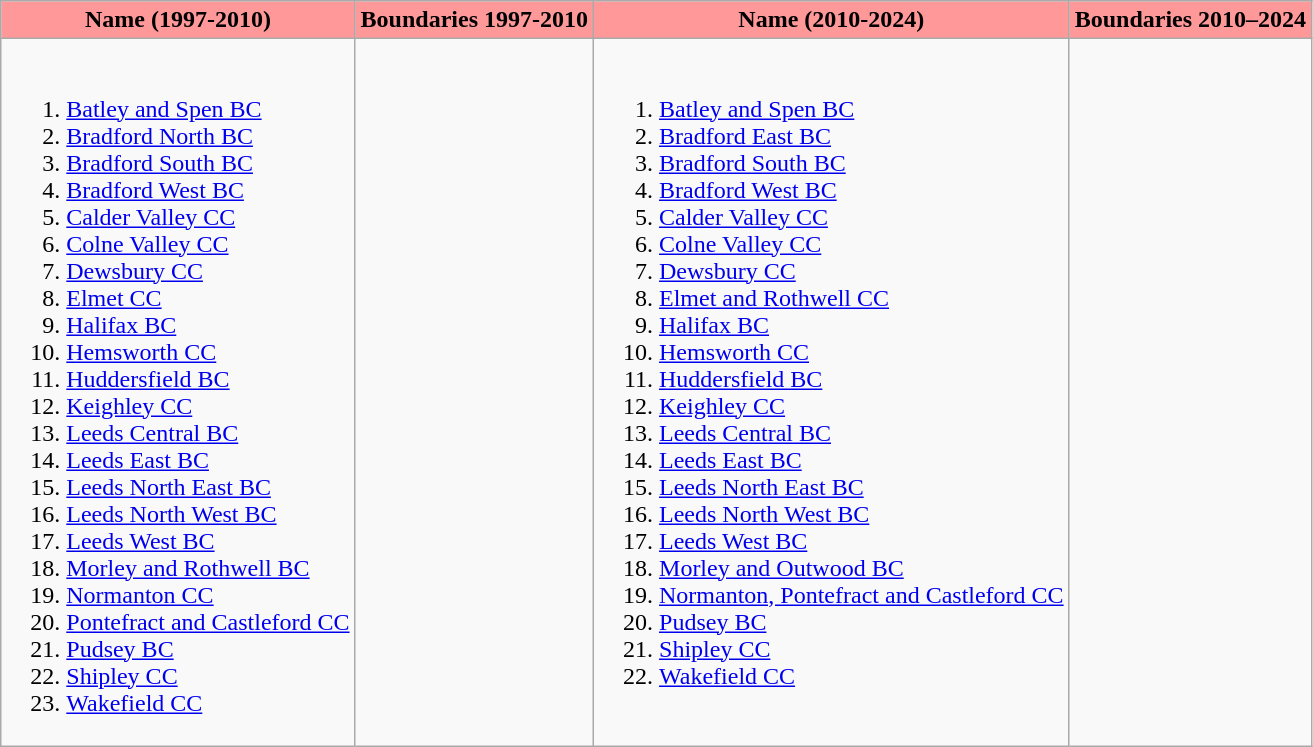<table class="wikitable">
<tr>
<th style="background-color:#ff9999">Name (1997-2010)</th>
<th style="background-color:#ff9999">Boundaries 1997-2010</th>
<th style="background-color:#ff9999">Name (2010-2024)</th>
<th style="background-color:#ff9999">Boundaries 2010–2024</th>
</tr>
<tr>
<td valign="top"><br><ol><li><a href='#'>Batley and Spen BC</a></li><li><a href='#'>Bradford North BC</a></li><li><a href='#'>Bradford South BC</a></li><li><a href='#'>Bradford West BC</a></li><li><a href='#'>Calder Valley CC</a></li><li><a href='#'>Colne Valley CC</a></li><li><a href='#'>Dewsbury CC</a></li><li><a href='#'>Elmet CC</a></li><li><a href='#'>Halifax BC</a></li><li><a href='#'>Hemsworth CC</a></li><li><a href='#'>Huddersfield BC</a></li><li><a href='#'>Keighley CC</a></li><li><a href='#'>Leeds Central BC</a></li><li><a href='#'>Leeds East BC</a></li><li><a href='#'>Leeds North East BC</a></li><li><a href='#'>Leeds North West BC</a></li><li><a href='#'>Leeds West BC</a></li><li><a href='#'>Morley and Rothwell BC</a></li><li><a href='#'>Normanton CC</a></li><li><a href='#'>Pontefract and Castleford CC</a></li><li><a href='#'>Pudsey BC</a></li><li><a href='#'>Shipley CC</a></li><li><a href='#'>Wakefield CC</a></li></ol></td>
<td></td>
<td valign="top"><br><ol><li><a href='#'>Batley and Spen BC</a></li><li><a href='#'>Bradford East BC</a></li><li><a href='#'>Bradford South BC</a></li><li><a href='#'>Bradford West BC</a></li><li><a href='#'>Calder Valley CC</a></li><li><a href='#'>Colne Valley CC</a></li><li><a href='#'>Dewsbury CC</a></li><li><a href='#'>Elmet and Rothwell CC</a></li><li><a href='#'>Halifax BC</a></li><li><a href='#'>Hemsworth CC</a></li><li><a href='#'>Huddersfield BC</a></li><li><a href='#'>Keighley CC</a></li><li><a href='#'>Leeds Central BC</a></li><li><a href='#'>Leeds East BC</a></li><li><a href='#'>Leeds North East BC</a></li><li><a href='#'>Leeds North West BC</a></li><li><a href='#'>Leeds West BC</a></li><li><a href='#'>Morley and Outwood BC</a></li><li><a href='#'>Normanton, Pontefract and Castleford CC</a></li><li><a href='#'>Pudsey BC</a></li><li><a href='#'>Shipley CC</a></li><li><a href='#'>Wakefield CC</a></li></ol></td>
<td></td>
</tr>
</table>
